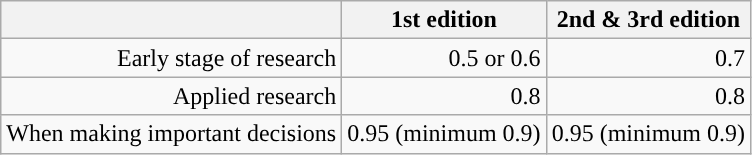<table class="wikitable" style="text-align: right;">
<tr>
<th></th>
<th>1st edition</th>
<th>2nd & 3rd edition</th>
</tr>
<tr>
<td>Early stage of research</td>
<td>0.5 or 0.6</td>
<td>0.7</td>
</tr>
<tr>
<td>Applied research</td>
<td>0.8</td>
<td>0.8</td>
</tr>
<tr>
<td>When making important decisions</td>
<td>0.95 (minimum 0.9)</td>
<td>0.95 (minimum 0.9)</td>
</tr>
</table>
